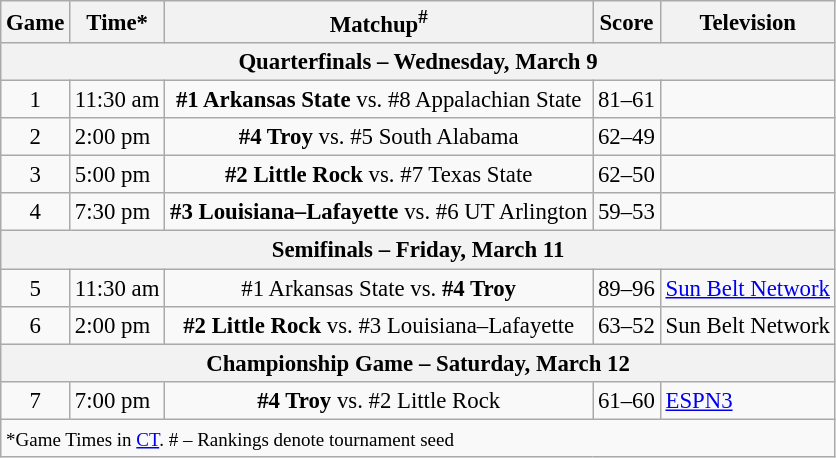<table class="wikitable" style="font-size: 95%">
<tr align="center">
<th>Game</th>
<th>Time*</th>
<th>Matchup<sup>#</sup></th>
<th>Score</th>
<th>Television</th>
</tr>
<tr>
<th colspan=6>Quarterfinals – Wednesday, March 9</th>
</tr>
<tr>
<td style="text-align:center;">1</td>
<td>11:30 am</td>
<td style="text-align:center;"><strong>#1 Arkansas State</strong> vs. #8 Appalachian State</td>
<td>81–61</td>
<td></td>
</tr>
<tr>
<td style="text-align:center;">2</td>
<td>2:00 pm</td>
<td style="text-align:center;"><strong>#4 Troy</strong> vs. #5 South Alabama</td>
<td>62–49</td>
<td></td>
</tr>
<tr>
<td style="text-align:center;">3</td>
<td>5:00 pm</td>
<td style="text-align:center;"><strong>#2 Little Rock</strong> vs. #7 Texas State</td>
<td>62–50</td>
<td></td>
</tr>
<tr>
<td style="text-align:center;">4</td>
<td>7:30 pm</td>
<td style="text-align:center;"><strong>#3 Louisiana–Lafayette</strong> vs. #6 UT Arlington</td>
<td>59–53</td>
<td></td>
</tr>
<tr>
<th colspan=6>Semifinals – Friday, March 11</th>
</tr>
<tr>
<td style="text-align:center;">5</td>
<td>11:30 am</td>
<td style="text-align:center;">#1 Arkansas State vs. <strong>#4 Troy</strong></td>
<td>89–96</td>
<td><a href='#'>Sun Belt Network</a></td>
</tr>
<tr>
<td style="text-align:center;">6</td>
<td>2:00 pm</td>
<td style="text-align:center;"><strong>#2 Little Rock</strong> vs. #3 Louisiana–Lafayette</td>
<td>63–52</td>
<td>Sun Belt Network</td>
</tr>
<tr>
<th colspan=6>Championship Game – Saturday, March 12</th>
</tr>
<tr>
<td style="text-align:center;">7</td>
<td>7:00 pm</td>
<td style="text-align:center;"><strong>#4 Troy</strong> vs. #2 Little Rock</td>
<td>61–60</td>
<td><a href='#'>ESPN3</a></td>
</tr>
<tr>
<td colspan=6><small>*Game Times in <a href='#'>CT</a>. # – Rankings denote tournament seed</small></td>
</tr>
</table>
